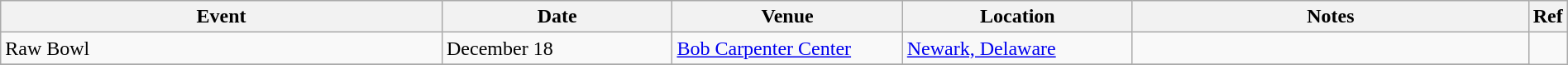<table class="wikitable plainrowheaders sortable" style="width:100%;">
<tr>
<th style="width:29%;">Event</th>
<th style="width:15%;">Date</th>
<th style="width:15%;">Venue</th>
<th style="width:15%;">Location</th>
<th style="width:99%;">Notes</th>
<th style="width:99%;">Ref</th>
</tr>
<tr>
<td>Raw Bowl</td>
<td>December 18<br></td>
<td><a href='#'>Bob Carpenter Center</a></td>
<td><a href='#'>Newark, Delaware</a></td>
<td></td>
</tr>
<tr>
</tr>
</table>
